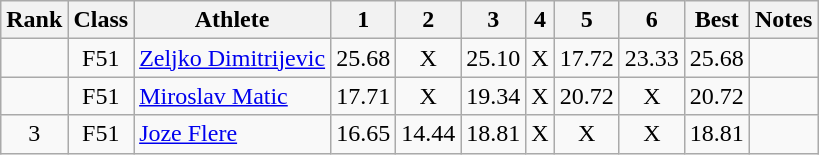<table class="wikitable sortable" style="text-align:center">
<tr>
<th>Rank</th>
<th>Class</th>
<th>Athlete</th>
<th>1</th>
<th>2</th>
<th>3</th>
<th>4</th>
<th>5</th>
<th>6</th>
<th>Best</th>
<th>Notes</th>
</tr>
<tr>
<td></td>
<td>F51</td>
<td style="text-align:left"><a href='#'>Zeljko Dimitrijevic</a><br></td>
<td>25.68</td>
<td>X</td>
<td>25.10</td>
<td>X</td>
<td>17.72</td>
<td>23.33</td>
<td>25.68</td>
<td></td>
</tr>
<tr>
<td></td>
<td>F51</td>
<td style="text-align:left"><a href='#'>Miroslav Matic</a><br></td>
<td>17.71</td>
<td>X</td>
<td>19.34</td>
<td>X</td>
<td>20.72</td>
<td>X</td>
<td>20.72</td>
<td></td>
</tr>
<tr>
<td>3</td>
<td>F51</td>
<td style="text-align:left"><a href='#'>Joze Flere</a><br></td>
<td>16.65</td>
<td>14.44</td>
<td>18.81</td>
<td>X</td>
<td>X</td>
<td>X</td>
<td>18.81</td>
<td></td>
</tr>
</table>
